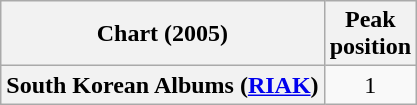<table class="wikitable plainrowheaders">
<tr>
<th>Chart (2005)</th>
<th>Peak<br>position</th>
</tr>
<tr>
<th scope="row">South Korean Albums (<a href='#'>RIAK</a>)</th>
<td style="text-align:center;">1</td>
</tr>
</table>
